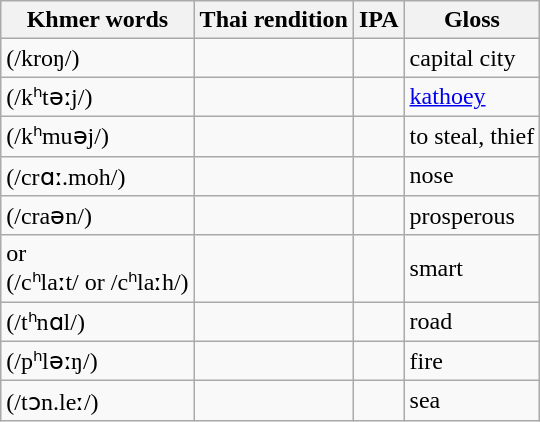<table class="wikitable">
<tr>
<th>Khmer words</th>
<th>Thai rendition</th>
<th>IPA</th>
<th>Gloss</th>
</tr>
<tr>
<td> (/kroŋ/)</td>
<td></td>
<td></td>
<td>capital city</td>
</tr>
<tr>
<td> (/kʰtəːj/)</td>
<td></td>
<td></td>
<td><a href='#'>kathoey</a></td>
</tr>
<tr>
<td> (/kʰmuəj/)</td>
<td></td>
<td></td>
<td>to steal, thief</td>
</tr>
<tr>
<td> (/crɑː.moh/)</td>
<td></td>
<td></td>
<td>nose</td>
</tr>
<tr>
<td> (/craən/)</td>
<td></td>
<td></td>
<td>prosperous</td>
</tr>
<tr>
<td> or <br>(/cʰlaːt/ or /cʰlaːh/)</td>
<td></td>
<td></td>
<td>smart</td>
</tr>
<tr>
<td> (/tʰnɑl/)</td>
<td></td>
<td></td>
<td>road</td>
</tr>
<tr>
<td> (/pʰləːŋ/)</td>
<td></td>
<td></td>
<td>fire</td>
</tr>
<tr>
<td> (/tɔn.leː/)</td>
<td></td>
<td></td>
<td>sea</td>
</tr>
</table>
